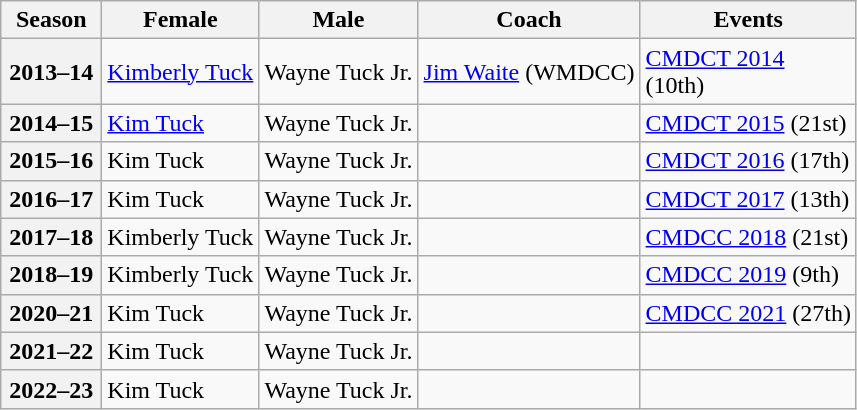<table class="wikitable">
<tr>
<th scope="col" width="60">Season</th>
<th scope="col">Female</th>
<th scope="col">Male</th>
<th scope="col">Coach</th>
<th scope="col">Events</th>
</tr>
<tr>
<th scope="row">2013–14</th>
<td><a href='#'>Kimberly Tuck</a></td>
<td>Wayne Tuck Jr.</td>
<td><a href='#'>Jim Waite</a> (WMDCC)</td>
<td><a href='#'>CMDCT 2014</a> <br> (10th)</td>
</tr>
<tr>
<th scope="row">2014–15</th>
<td><a href='#'>Kim Tuck</a></td>
<td>Wayne Tuck Jr.</td>
<td></td>
<td><a href='#'>CMDCT 2015</a> (21st)</td>
</tr>
<tr>
<th scope="row">2015–16</th>
<td>Kim Tuck</td>
<td>Wayne Tuck Jr.</td>
<td></td>
<td><a href='#'>CMDCT 2016</a> (17th)</td>
</tr>
<tr>
<th scope="row">2016–17</th>
<td>Kim Tuck</td>
<td>Wayne Tuck Jr.</td>
<td></td>
<td><a href='#'>CMDCT 2017</a> (13th)</td>
</tr>
<tr>
<th scope="row">2017–18</th>
<td>Kimberly Tuck</td>
<td>Wayne Tuck Jr.</td>
<td></td>
<td><a href='#'>CMDCC 2018</a> (21st)</td>
</tr>
<tr>
<th scope="row">2018–19</th>
<td>Kimberly Tuck</td>
<td>Wayne Tuck Jr.</td>
<td></td>
<td><a href='#'>CMDCC 2019</a> (9th)</td>
</tr>
<tr>
<th scope="row">2020–21</th>
<td>Kim Tuck</td>
<td>Wayne Tuck Jr.</td>
<td></td>
<td><a href='#'>CMDCC 2021</a> (27th)</td>
</tr>
<tr>
<th scope="row">2021–22</th>
<td>Kim Tuck</td>
<td>Wayne Tuck Jr.</td>
<td></td>
<td></td>
</tr>
<tr>
<th scope="row">2022–23</th>
<td>Kim Tuck</td>
<td>Wayne Tuck Jr.</td>
<td></td>
<td></td>
</tr>
</table>
